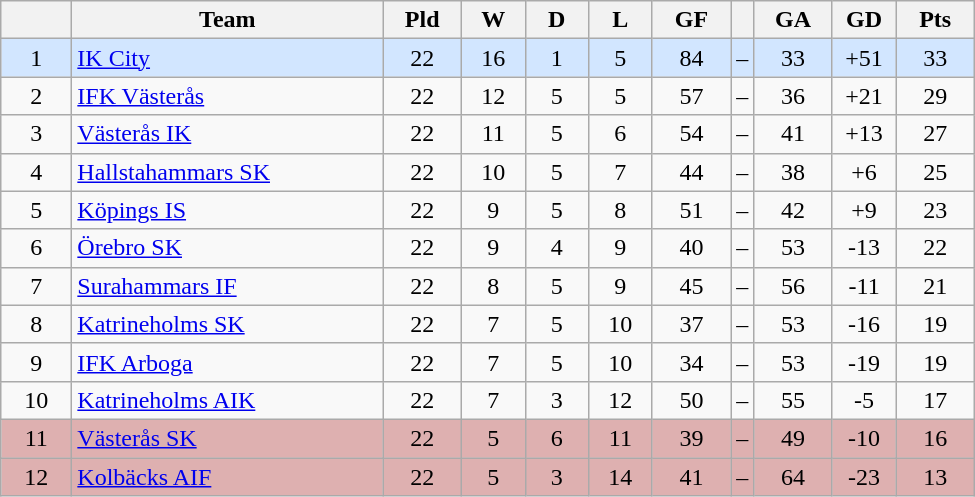<table class="wikitable" style="text-align: center;">
<tr>
<th style="width: 40px;"></th>
<th style="width: 200px;">Team</th>
<th style="width: 45px;">Pld</th>
<th style="width: 35px;">W</th>
<th style="width: 35px;">D</th>
<th style="width: 35px;">L</th>
<th style="width: 45px;">GF</th>
<th></th>
<th style="width: 45px;">GA</th>
<th style="width: 35px;">GD</th>
<th style="width: 45px;">Pts</th>
</tr>
<tr style="background: #d2e6ff">
<td>1</td>
<td style="text-align: left;"><a href='#'>IK City</a></td>
<td>22</td>
<td>16</td>
<td>1</td>
<td>5</td>
<td>84</td>
<td>–</td>
<td>33</td>
<td>+51</td>
<td>33</td>
</tr>
<tr>
<td>2</td>
<td style="text-align: left;"><a href='#'>IFK Västerås</a></td>
<td>22</td>
<td>12</td>
<td>5</td>
<td>5</td>
<td>57</td>
<td>–</td>
<td>36</td>
<td>+21</td>
<td>29</td>
</tr>
<tr>
<td>3</td>
<td style="text-align: left;"><a href='#'>Västerås IK</a></td>
<td>22</td>
<td>11</td>
<td>5</td>
<td>6</td>
<td>54</td>
<td>–</td>
<td>41</td>
<td>+13</td>
<td>27</td>
</tr>
<tr>
<td>4</td>
<td style="text-align: left;"><a href='#'>Hallstahammars SK</a></td>
<td>22</td>
<td>10</td>
<td>5</td>
<td>7</td>
<td>44</td>
<td>–</td>
<td>38</td>
<td>+6</td>
<td>25</td>
</tr>
<tr>
<td>5</td>
<td style="text-align: left;"><a href='#'>Köpings IS</a></td>
<td>22</td>
<td>9</td>
<td>5</td>
<td>8</td>
<td>51</td>
<td>–</td>
<td>42</td>
<td>+9</td>
<td>23</td>
</tr>
<tr>
<td>6</td>
<td style="text-align: left;"><a href='#'>Örebro SK</a></td>
<td>22</td>
<td>9</td>
<td>4</td>
<td>9</td>
<td>40</td>
<td>–</td>
<td>53</td>
<td>-13</td>
<td>22</td>
</tr>
<tr>
<td>7</td>
<td style="text-align: left;"><a href='#'>Surahammars IF</a></td>
<td>22</td>
<td>8</td>
<td>5</td>
<td>9</td>
<td>45</td>
<td>–</td>
<td>56</td>
<td>-11</td>
<td>21</td>
</tr>
<tr>
<td>8</td>
<td style="text-align: left;"><a href='#'>Katrineholms SK</a></td>
<td>22</td>
<td>7</td>
<td>5</td>
<td>10</td>
<td>37</td>
<td>–</td>
<td>53</td>
<td>-16</td>
<td>19</td>
</tr>
<tr>
<td>9</td>
<td style="text-align: left;"><a href='#'>IFK Arboga</a></td>
<td>22</td>
<td>7</td>
<td>5</td>
<td>10</td>
<td>34</td>
<td>–</td>
<td>53</td>
<td>-19</td>
<td>19</td>
</tr>
<tr>
<td>10</td>
<td style="text-align: left;"><a href='#'>Katrineholms AIK</a></td>
<td>22</td>
<td>7</td>
<td>3</td>
<td>12</td>
<td>50</td>
<td>–</td>
<td>55</td>
<td>-5</td>
<td>17</td>
</tr>
<tr style="background: #deb0b0">
<td>11</td>
<td style="text-align: left;"><a href='#'>Västerås SK</a></td>
<td>22</td>
<td>5</td>
<td>6</td>
<td>11</td>
<td>39</td>
<td>–</td>
<td>49</td>
<td>-10</td>
<td>16</td>
</tr>
<tr style="background: #deb0b0">
<td>12</td>
<td style="text-align: left;"><a href='#'>Kolbäcks AIF</a></td>
<td>22</td>
<td>5</td>
<td>3</td>
<td>14</td>
<td>41</td>
<td>–</td>
<td>64</td>
<td>-23</td>
<td>13</td>
</tr>
</table>
